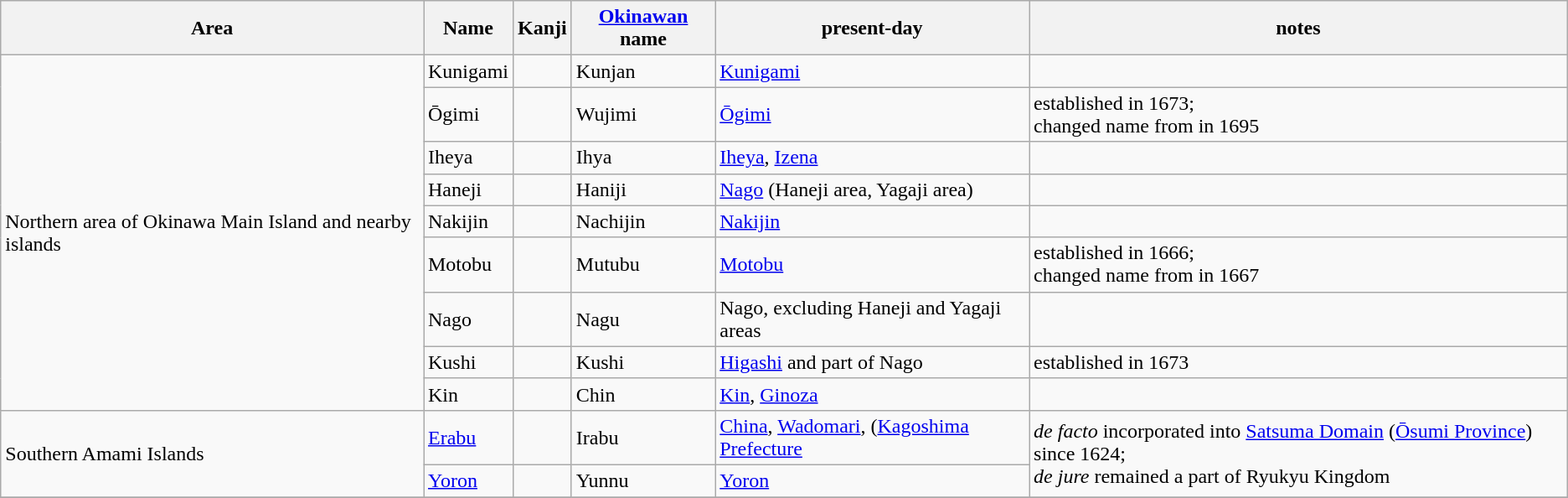<table class="wikitable">
<tr>
<th>Area</th>
<th>Name</th>
<th>Kanji</th>
<th><a href='#'>Okinawan</a> name</th>
<th>present-day</th>
<th>notes</th>
</tr>
<tr>
<td rowspan="9">Northern area of Okinawa Main Island and nearby islands</td>
<td>Kunigami</td>
<td></td>
<td>Kunjan</td>
<td><a href='#'>Kunigami</a></td>
<td></td>
</tr>
<tr>
<td>Ōgimi</td>
<td></td>
<td>Wujimi</td>
<td><a href='#'>Ōgimi</a></td>
<td>established in 1673;<br>changed name from  in 1695</td>
</tr>
<tr>
<td>Iheya</td>
<td></td>
<td>Ihya</td>
<td><a href='#'>Iheya</a>, <a href='#'>Izena</a></td>
<td></td>
</tr>
<tr>
<td>Haneji</td>
<td></td>
<td>Haniji</td>
<td><a href='#'>Nago</a> (Haneji area, Yagaji area)</td>
<td></td>
</tr>
<tr>
<td>Nakijin</td>
<td></td>
<td>Nachijin</td>
<td><a href='#'>Nakijin</a></td>
<td></td>
</tr>
<tr>
<td>Motobu</td>
<td></td>
<td>Mutubu</td>
<td><a href='#'>Motobu</a></td>
<td>established in 1666;<br>changed name from  in 1667</td>
</tr>
<tr>
<td>Nago</td>
<td></td>
<td>Nagu</td>
<td>Nago, excluding Haneji and Yagaji areas</td>
<td></td>
</tr>
<tr>
<td>Kushi</td>
<td></td>
<td>Kushi</td>
<td><a href='#'>Higashi</a> and part of Nago</td>
<td>established in 1673</td>
</tr>
<tr>
<td>Kin</td>
<td></td>
<td>Chin</td>
<td><a href='#'>Kin</a>, <a href='#'>Ginoza</a></td>
<td></td>
</tr>
<tr>
<td rowspan="2">Southern Amami Islands</td>
<td><a href='#'>Erabu</a></td>
<td></td>
<td>Irabu</td>
<td><a href='#'>China</a>, <a href='#'>Wadomari</a>, (<a href='#'>Kagoshima Prefecture</a></td>
<td rowspan="2"><em>de facto</em> incorporated into <a href='#'>Satsuma Domain</a> (<a href='#'>Ōsumi Province</a>) since 1624;<br><em>de jure</em> remained a part of Ryukyu Kingdom</td>
</tr>
<tr>
<td><a href='#'>Yoron</a></td>
<td></td>
<td>Yunnu</td>
<td><a href='#'>Yoron</a></td>
</tr>
<tr>
</tr>
</table>
